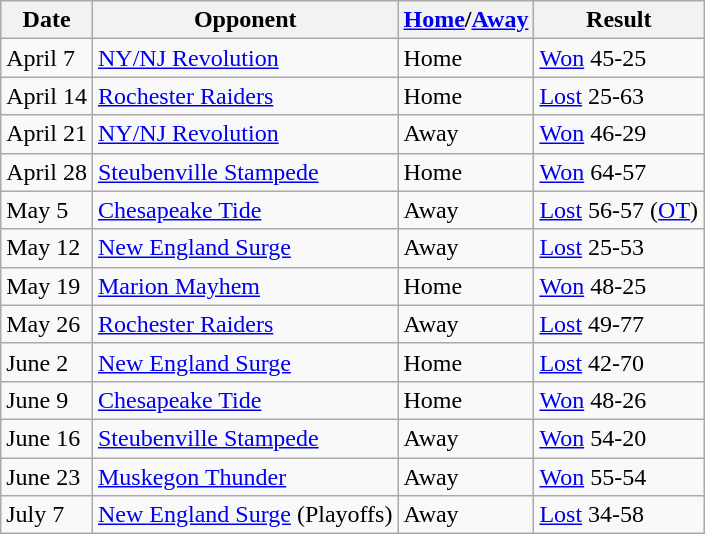<table class="wikitable">
<tr>
<th>Date</th>
<th>Opponent</th>
<th><a href='#'>Home</a>/<a href='#'>Away</a></th>
<th>Result</th>
</tr>
<tr>
<td>April 7</td>
<td><a href='#'>NY/NJ Revolution</a></td>
<td>Home</td>
<td><a href='#'>Won</a> 45-25</td>
</tr>
<tr>
<td>April 14</td>
<td><a href='#'>Rochester Raiders</a></td>
<td>Home</td>
<td><a href='#'>Lost</a> 25-63</td>
</tr>
<tr>
<td>April 21</td>
<td><a href='#'>NY/NJ Revolution</a></td>
<td>Away</td>
<td><a href='#'>Won</a> 46-29</td>
</tr>
<tr>
<td>April 28</td>
<td><a href='#'>Steubenville Stampede</a></td>
<td>Home</td>
<td><a href='#'>Won</a> 64-57</td>
</tr>
<tr>
<td>May 5</td>
<td><a href='#'>Chesapeake Tide</a></td>
<td>Away</td>
<td><a href='#'>Lost</a> 56-57 (<a href='#'>OT</a>)</td>
</tr>
<tr>
<td>May 12</td>
<td><a href='#'>New England Surge</a></td>
<td>Away</td>
<td><a href='#'>Lost</a> 25-53</td>
</tr>
<tr>
<td>May 19</td>
<td><a href='#'>Marion Mayhem</a></td>
<td>Home</td>
<td><a href='#'>Won</a> 48-25</td>
</tr>
<tr>
<td>May 26</td>
<td><a href='#'>Rochester Raiders</a></td>
<td>Away</td>
<td><a href='#'>Lost</a> 49-77</td>
</tr>
<tr>
<td>June 2</td>
<td><a href='#'>New England Surge</a></td>
<td>Home</td>
<td><a href='#'>Lost</a> 42-70</td>
</tr>
<tr>
<td>June 9</td>
<td><a href='#'>Chesapeake Tide</a></td>
<td>Home</td>
<td><a href='#'>Won</a> 48-26</td>
</tr>
<tr>
<td>June 16</td>
<td><a href='#'>Steubenville Stampede</a></td>
<td>Away</td>
<td><a href='#'>Won</a> 54-20</td>
</tr>
<tr>
<td>June 23</td>
<td><a href='#'>Muskegon Thunder</a></td>
<td>Away</td>
<td><a href='#'>Won</a> 55-54</td>
</tr>
<tr>
<td>July 7</td>
<td><a href='#'>New England Surge</a> (Playoffs)</td>
<td>Away</td>
<td><a href='#'>Lost</a> 34-58</td>
</tr>
</table>
